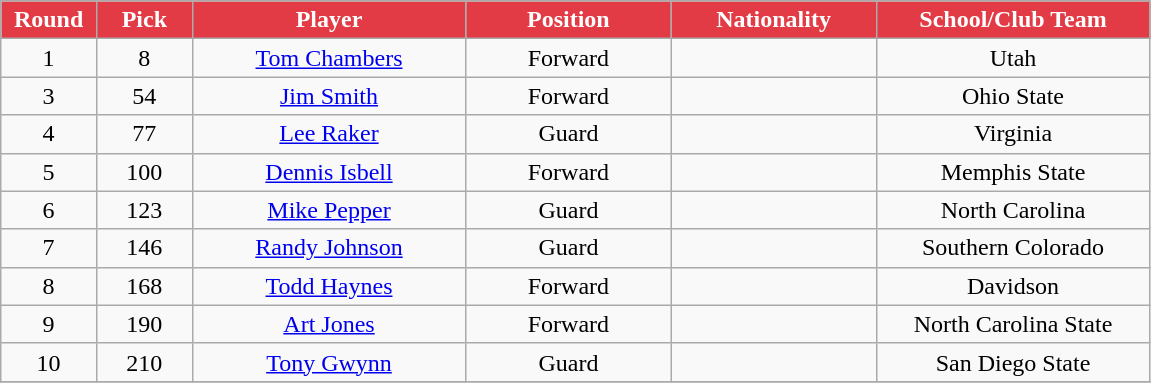<table class="wikitable sortable sortable">
<tr>
<th style="background-color: #E23B45;  color: #FFFFFF" width="7%">Round</th>
<th style="background-color: #E23B45;  color: #FFFFFF" width="7%">Pick</th>
<th style="background-color: #E23B45;  color: #FFFFFF" width="20%">Player</th>
<th style="background-color: #E23B45;  color: #FFFFFF" width="15%">Position</th>
<th style="background-color: #E23B45;  color: #FFFFFF" width="15%">Nationality</th>
<th style="background-color: #E23B45;  color: #FFFFFF" width="20%">School/Club Team</th>
</tr>
<tr style="text-align: center">
<td>1</td>
<td>8</td>
<td><a href='#'>Tom Chambers</a></td>
<td>Forward</td>
<td></td>
<td>Utah</td>
</tr>
<tr style="text-align: center">
<td>3</td>
<td>54</td>
<td><a href='#'>Jim Smith</a></td>
<td>Forward</td>
<td></td>
<td>Ohio State</td>
</tr>
<tr style="text-align: center">
<td>4</td>
<td>77</td>
<td><a href='#'>Lee Raker</a></td>
<td>Guard</td>
<td></td>
<td>Virginia</td>
</tr>
<tr style="text-align: center">
<td>5</td>
<td>100</td>
<td><a href='#'>Dennis Isbell</a></td>
<td>Forward</td>
<td></td>
<td>Memphis State</td>
</tr>
<tr style="text-align: center">
<td>6</td>
<td>123</td>
<td><a href='#'>Mike Pepper</a></td>
<td>Guard</td>
<td></td>
<td>North Carolina</td>
</tr>
<tr style="text-align: center">
<td>7</td>
<td>146</td>
<td><a href='#'>Randy Johnson</a></td>
<td>Guard</td>
<td></td>
<td>Southern Colorado</td>
</tr>
<tr style="text-align: center">
<td>8</td>
<td>168</td>
<td><a href='#'>Todd Haynes</a></td>
<td>Forward</td>
<td></td>
<td>Davidson</td>
</tr>
<tr style="text-align: center">
<td>9</td>
<td>190</td>
<td><a href='#'>Art Jones</a></td>
<td>Forward</td>
<td></td>
<td>North Carolina State</td>
</tr>
<tr style="text-align: center">
<td>10</td>
<td>210</td>
<td><a href='#'>Tony Gwynn</a></td>
<td>Guard</td>
<td></td>
<td>San Diego State</td>
</tr>
<tr style="text-align: center">
</tr>
</table>
